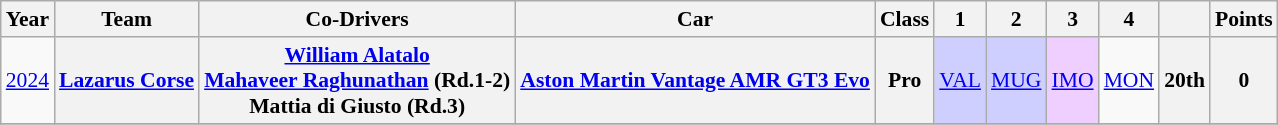<table class="wikitable" style="text-align:center; font-size:90%">
<tr>
<th>Year</th>
<th>Team</th>
<th>Co-Drivers</th>
<th>Car</th>
<th>Class</th>
<th>1</th>
<th>2</th>
<th>3</th>
<th>4</th>
<th></th>
<th>Points</th>
</tr>
<tr>
<td><a href='#'>2024</a></td>
<th><a href='#'>Lazarus Corse</a></th>
<th> <a href='#'>William Alatalo</a><br> <a href='#'>Mahaveer Raghunathan</a> (Rd.1-2)<br> Mattia di Giusto (Rd.3)</th>
<th><a href='#'>Aston Martin Vantage AMR GT3 Evo</a></th>
<th>Pro</th>
<td style="background:#CFCFFF;"><a href='#'>VAL</a><br></td>
<td style="background:#CFCFFF;"><a href='#'>MUG</a><br></td>
<td style="background:#EFCFFF"><a href='#'>IMO</a><br></td>
<td><a href='#'>MON</a></td>
<th>20th</th>
<th>0</th>
</tr>
<tr>
</tr>
</table>
